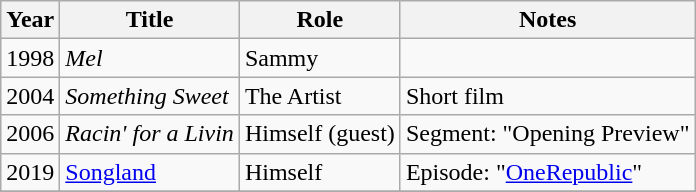<table class="wikitable sortable">
<tr>
<th>Year</th>
<th>Title</th>
<th>Role</th>
<th class="unsortable">Notes</th>
</tr>
<tr>
<td>1998</td>
<td><em>Mel</em></td>
<td>Sammy</td>
<td></td>
</tr>
<tr>
<td>2004</td>
<td><em>Something Sweet</em></td>
<td>The Artist</td>
<td>Short film</td>
</tr>
<tr>
<td>2006</td>
<td><em>Racin' for a Livin<strong></td>
<td>Himself (guest)</td>
<td>Segment: "Opening Preview"</td>
</tr>
<tr>
<td>2019</td>
<td></em><a href='#'>Songland</a><em></td>
<td>Himself</td>
<td>Episode: "<a href='#'>OneRepublic</a>"</td>
</tr>
<tr>
</tr>
</table>
